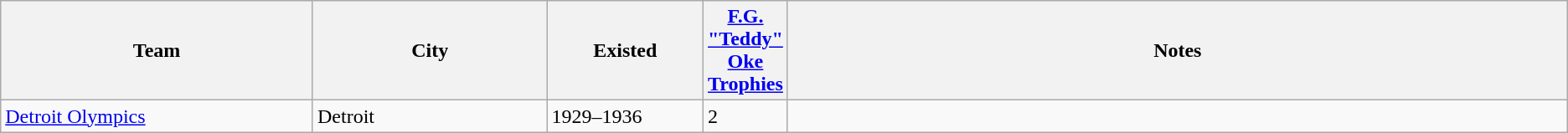<table class="wikitable">
<tr>
<th bgcolor="#DDDDFF" width="20%">Team</th>
<th bgcolor="#DDDDFF" width="15%">City</th>
<th bgcolor="#DDDDFF" width="10%">Existed</th>
<th bgcolor="#DDDDFF" width="5%"><a href='#'>F.G. "Teddy" Oke Trophies</a></th>
<th bgcolor="#DDDDFF" width="50%">Notes</th>
</tr>
<tr>
<td><a href='#'>Detroit Olympics</a></td>
<td>Detroit</td>
<td>1929–1936</td>
<td>2</td>
<td></td>
</tr>
</table>
